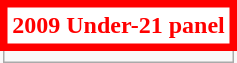<table class="wikitable">
<tr>
<th style="background:white; color:red; border:5px solid red">2009 Under-21 panel</th>
</tr>
<tr>
<td></td>
</tr>
</table>
